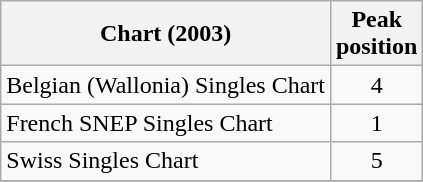<table class="wikitable sortable">
<tr>
<th align="left">Chart (2003)</th>
<th align="center">Peak <br>position</th>
</tr>
<tr>
<td align="left">Belgian (Wallonia) Singles Chart</td>
<td align="center">4</td>
</tr>
<tr>
<td align="left">French SNEP Singles Chart</td>
<td align="center">1</td>
</tr>
<tr>
<td align="left">Swiss Singles Chart</td>
<td align="center">5</td>
</tr>
<tr>
</tr>
</table>
